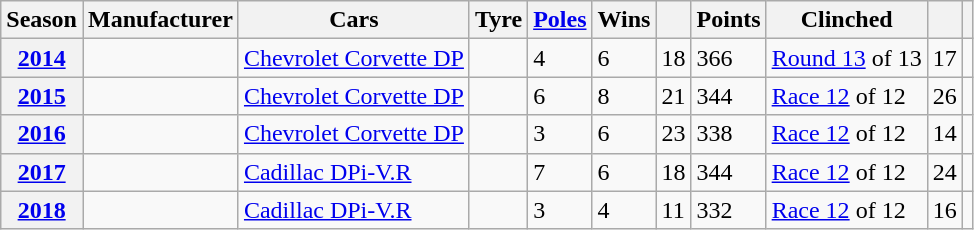<table class="wikitable">
<tr>
<th>Season</th>
<th>Manufacturer</th>
<th>Cars</th>
<th>Tyre</th>
<th><a href='#'>Poles</a></th>
<th>Wins</th>
<th></th>
<th>Points</th>
<th>Clinched</th>
<th></th>
<th></th>
</tr>
<tr>
<th><a href='#'>2014</a></th>
<td></td>
<td><a href='#'>Chevrolet Corvette DP</a></td>
<td></td>
<td>4</td>
<td>6</td>
<td>18</td>
<td>366</td>
<td><a href='#'>Round 13</a> of 13</td>
<td>17</td>
<td></td>
</tr>
<tr>
<th><a href='#'>2015</a></th>
<td></td>
<td><a href='#'>Chevrolet Corvette DP</a></td>
<td></td>
<td>6</td>
<td>8</td>
<td>21</td>
<td>344</td>
<td><a href='#'>Race 12</a> of 12</td>
<td>26</td>
<td></td>
</tr>
<tr>
<th><a href='#'>2016</a></th>
<td></td>
<td><a href='#'>Chevrolet Corvette DP</a></td>
<td></td>
<td>3</td>
<td>6</td>
<td>23</td>
<td>338</td>
<td><a href='#'>Race 12</a> of 12</td>
<td>14</td>
<td></td>
</tr>
<tr>
<th><a href='#'>2017</a></th>
<td></td>
<td><a href='#'>Cadillac DPi-V.R</a></td>
<td></td>
<td>7</td>
<td>6</td>
<td>18</td>
<td>344</td>
<td><a href='#'>Race 12</a> of 12</td>
<td>24</td>
<td></td>
</tr>
<tr>
<th><a href='#'>2018</a></th>
<td></td>
<td><a href='#'>Cadillac DPi-V.R</a></td>
<td></td>
<td>3</td>
<td>4</td>
<td>11</td>
<td>332</td>
<td><a href='#'>Race 12</a> of 12</td>
<td>16</td>
<td></td>
</tr>
</table>
